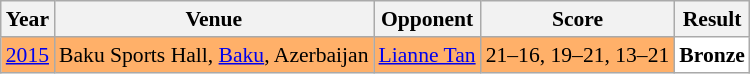<table class="sortable wikitable" style="font-size: 90%;">
<tr>
<th>Year</th>
<th>Venue</th>
<th>Opponent</th>
<th>Score</th>
<th>Result</th>
</tr>
<tr style="background:#FFB069">
<td align="center"><a href='#'>2015</a></td>
<td align="left">Baku Sports Hall, <a href='#'>Baku</a>, Azerbaijan</td>
<td align="left"> <a href='#'>Lianne Tan</a></td>
<td align="left">21–16, 19–21, 13–21</td>
<td style="text-align:left; background:white"> <strong>Bronze</strong></td>
</tr>
</table>
